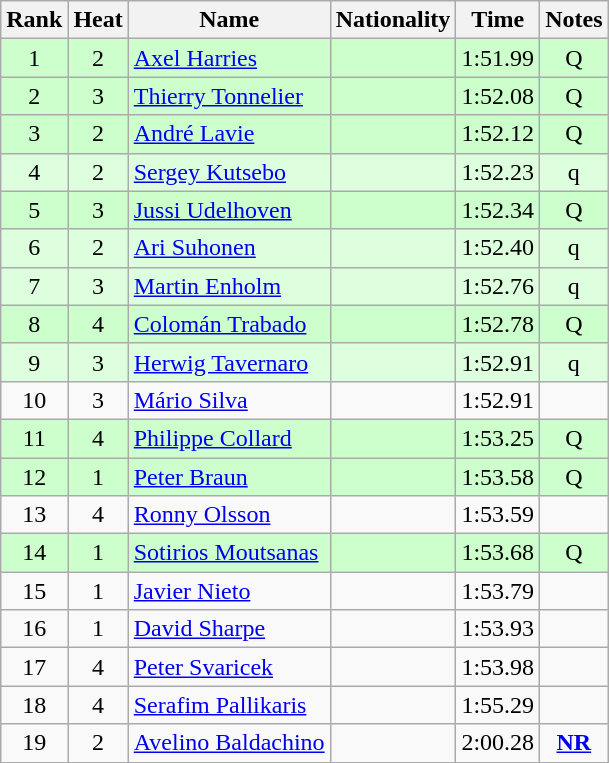<table class="wikitable sortable" style="text-align:center">
<tr>
<th>Rank</th>
<th>Heat</th>
<th>Name</th>
<th>Nationality</th>
<th>Time</th>
<th>Notes</th>
</tr>
<tr bgcolor=ccffcc>
<td>1</td>
<td>2</td>
<td align="left"><a href='#'>Axel Harries</a></td>
<td align=left></td>
<td>1:51.99</td>
<td>Q</td>
</tr>
<tr bgcolor=ccffcc>
<td>2</td>
<td>3</td>
<td align="left"><a href='#'>Thierry Tonnelier</a></td>
<td align=left></td>
<td>1:52.08</td>
<td>Q</td>
</tr>
<tr bgcolor=ccffcc>
<td>3</td>
<td>2</td>
<td align="left"><a href='#'>André Lavie</a></td>
<td align=left></td>
<td>1:52.12</td>
<td>Q</td>
</tr>
<tr bgcolor=ddffdd>
<td>4</td>
<td>2</td>
<td align="left"><a href='#'>Sergey Kutsebo</a></td>
<td align=left></td>
<td>1:52.23</td>
<td>q</td>
</tr>
<tr bgcolor=ccffcc>
<td>5</td>
<td>3</td>
<td align="left"><a href='#'>Jussi Udelhoven</a></td>
<td align=left></td>
<td>1:52.34</td>
<td>Q</td>
</tr>
<tr bgcolor=ddffdd>
<td>6</td>
<td>2</td>
<td align="left"><a href='#'>Ari Suhonen</a></td>
<td align=left></td>
<td>1:52.40</td>
<td>q</td>
</tr>
<tr bgcolor=ddffdd>
<td>7</td>
<td>3</td>
<td align="left"><a href='#'>Martin Enholm</a></td>
<td align=left></td>
<td>1:52.76</td>
<td>q</td>
</tr>
<tr bgcolor=ccffcc>
<td>8</td>
<td>4</td>
<td align="left"><a href='#'>Colomán Trabado</a></td>
<td align=left></td>
<td>1:52.78</td>
<td>Q</td>
</tr>
<tr bgcolor=ddffdd>
<td>9</td>
<td>3</td>
<td align="left"><a href='#'>Herwig Tavernaro</a></td>
<td align=left></td>
<td>1:52.91</td>
<td>q</td>
</tr>
<tr>
<td>10</td>
<td>3</td>
<td align="left"><a href='#'>Mário Silva</a></td>
<td align=left></td>
<td>1:52.91</td>
<td></td>
</tr>
<tr bgcolor=ccffcc>
<td>11</td>
<td>4</td>
<td align="left"><a href='#'>Philippe Collard</a></td>
<td align=left></td>
<td>1:53.25</td>
<td>Q</td>
</tr>
<tr bgcolor=ccffcc>
<td>12</td>
<td>1</td>
<td align="left"><a href='#'>Peter Braun</a></td>
<td align=left></td>
<td>1:53.58</td>
<td>Q</td>
</tr>
<tr>
<td>13</td>
<td>4</td>
<td align="left"><a href='#'>Ronny Olsson</a></td>
<td align=left></td>
<td>1:53.59</td>
<td></td>
</tr>
<tr bgcolor=ccffcc>
<td>14</td>
<td>1</td>
<td align="left"><a href='#'>Sotirios Moutsanas</a></td>
<td align=left></td>
<td>1:53.68</td>
<td>Q</td>
</tr>
<tr>
<td>15</td>
<td>1</td>
<td align="left"><a href='#'>Javier Nieto</a></td>
<td align=left></td>
<td>1:53.79</td>
<td></td>
</tr>
<tr>
<td>16</td>
<td>1</td>
<td align="left"><a href='#'>David Sharpe</a></td>
<td align=left></td>
<td>1:53.93</td>
<td></td>
</tr>
<tr>
<td>17</td>
<td>4</td>
<td align="left"><a href='#'>Peter Svaricek</a></td>
<td align=left></td>
<td>1:53.98</td>
<td></td>
</tr>
<tr>
<td>18</td>
<td>4</td>
<td align="left"><a href='#'>Serafim Pallikaris</a></td>
<td align=left></td>
<td>1:55.29</td>
<td></td>
</tr>
<tr>
<td>19</td>
<td>2</td>
<td align="left"><a href='#'>Avelino Baldachino</a></td>
<td align=left></td>
<td>2:00.28</td>
<td><strong><a href='#'>NR</a></strong></td>
</tr>
</table>
